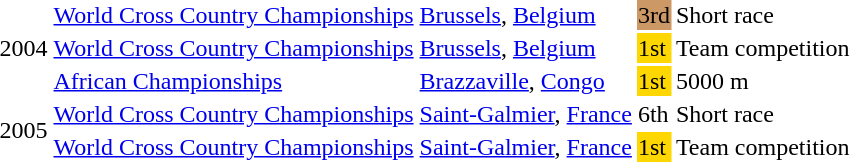<table>
<tr>
<td rowspan=3>2004</td>
<td><a href='#'>World Cross Country Championships</a></td>
<td><a href='#'>Brussels</a>, <a href='#'>Belgium</a></td>
<td bgcolor="cc9966">3rd</td>
<td>Short race</td>
</tr>
<tr>
<td><a href='#'>World Cross Country Championships</a></td>
<td><a href='#'>Brussels</a>, <a href='#'>Belgium</a></td>
<td bgcolor="gold">1st</td>
<td>Team competition</td>
</tr>
<tr>
<td><a href='#'>African Championships</a></td>
<td><a href='#'>Brazzaville</a>, <a href='#'>Congo</a></td>
<td bgcolor="gold">1st</td>
<td>5000 m</td>
</tr>
<tr>
<td rowspan=2>2005</td>
<td><a href='#'>World Cross Country Championships</a></td>
<td><a href='#'>Saint-Galmier</a>, <a href='#'>France</a></td>
<td>6th</td>
<td>Short race</td>
</tr>
<tr>
<td><a href='#'>World Cross Country Championships</a></td>
<td><a href='#'>Saint-Galmier</a>, <a href='#'>France</a></td>
<td bgcolor="gold">1st</td>
<td>Team competition</td>
</tr>
</table>
